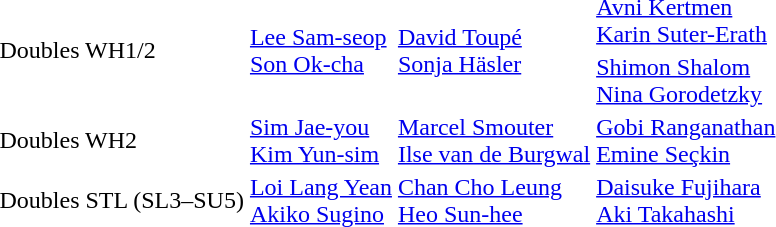<table>
<tr>
<td rowspan=2>Doubles WH1/2</td>
<td rowspan=2> <a href='#'>Lee Sam-seop</a><br> <a href='#'>Son Ok-cha</a></td>
<td rowspan=2> <a href='#'>David Toupé</a><br> <a href='#'>Sonja Häsler</a></td>
<td> <a href='#'>Avni Kertmen</a><br> <a href='#'>Karin Suter-Erath</a></td>
</tr>
<tr>
<td> <a href='#'>Shimon Shalom</a><br> <a href='#'>Nina Gorodetzky</a></td>
</tr>
<tr>
<td>Doubles WH2</td>
<td> <a href='#'>Sim Jae-you</a><br> <a href='#'>Kim Yun-sim</a></td>
<td> <a href='#'>Marcel Smouter</a><br> <a href='#'>Ilse van de Burgwal</a></td>
<td> <a href='#'>Gobi Ranganathan</a><br> <a href='#'>Emine Seçkin</a></td>
</tr>
<tr>
<td>Doubles STL (SL3–SU5)</td>
<td> <a href='#'>Loi Lang Yean</a><br> <a href='#'>Akiko Sugino</a></td>
<td> <a href='#'>Chan Cho Leung</a><br> <a href='#'>Heo Sun-hee</a></td>
<td> <a href='#'>Daisuke Fujihara</a><br> <a href='#'>Aki Takahashi</a></td>
</tr>
</table>
